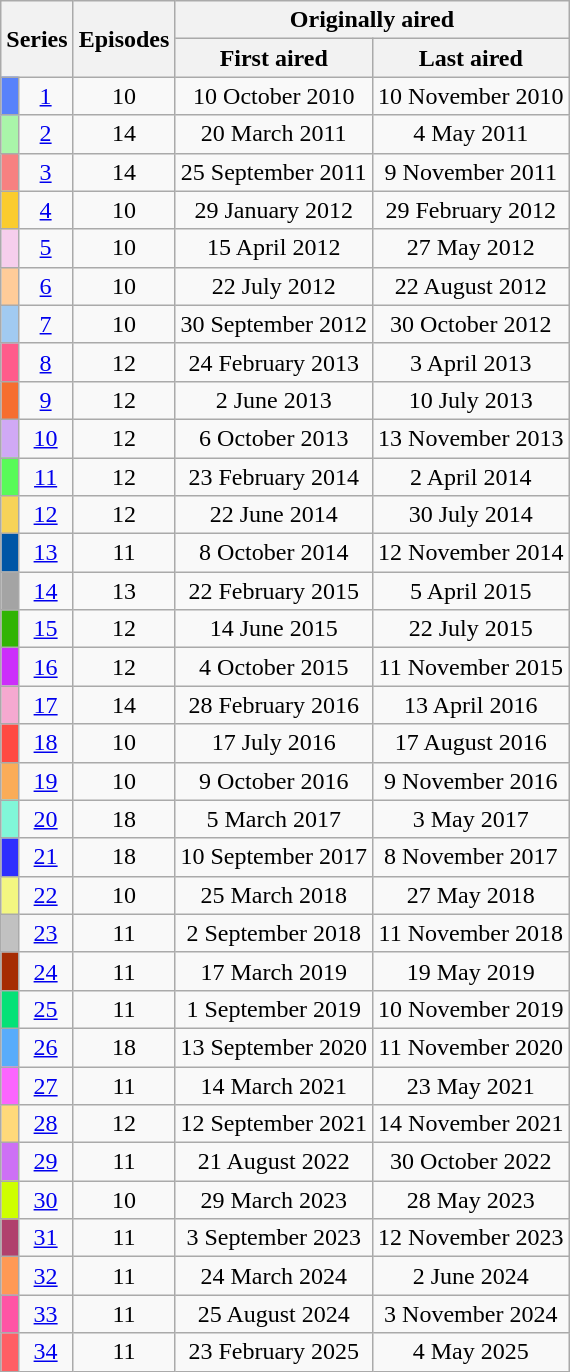<table class="wikitable plainrowheaders" style="text-align:center;">
<tr>
<th colspan="2" rowspan="2">Series</th>
<th rowspan="2">Episodes</th>
<th colspan="2">Originally aired</th>
</tr>
<tr>
<th>First aired</th>
<th>Last aired</th>
</tr>
<tr>
<td style="background-color: #5882FA; color: #100; text-align: center; top"></td>
<td><a href='#'>1</a></td>
<td>10</td>
<td>10 October 2010</td>
<td>10 November 2010</td>
</tr>
<tr>
<td style="background-color: #A9F5A9; color: #100; text-align: center; top"></td>
<td><a href='#'>2</a></td>
<td>14</td>
<td>20 March 2011</td>
<td>4 May 2011</td>
</tr>
<tr>
<td style="background-color: #F78181; color: #100; text-align: center; top"></td>
<td><a href='#'>3</a></td>
<td>14</td>
<td>25 September 2011</td>
<td>9 November 2011</td>
</tr>
<tr>
<td style="background-color: #FACC2E; color: #100; text-align: center; top"></td>
<td><a href='#'>4</a></td>
<td>10</td>
<td>29 January 2012</td>
<td>29 February 2012</td>
</tr>
<tr>
<td style="background-color: #F6CEEC; color: #100; text-align: center; top"></td>
<td><a href='#'>5</a></td>
<td>10</td>
<td>15 April 2012</td>
<td>27 May 2012</td>
</tr>
<tr>
<td style="background-color: #FFCC99; color: #100; text-align: center; top"></td>
<td><a href='#'>6</a></td>
<td>10</td>
<td>22 July 2012</td>
<td>22 August 2012</td>
</tr>
<tr>
<td style="background-color: #A1CAF1; color: #100; text-align: center; top"></td>
<td><a href='#'>7</a></td>
<td>10</td>
<td>30 September 2012</td>
<td>30 October 2012</td>
</tr>
<tr>
<td style="background-color: #FF5C8B; color: #100; text-align: center; top"></td>
<td><a href='#'>8</a></td>
<td>12</td>
<td>24 February 2013</td>
<td>3 April 2013</td>
</tr>
<tr>
<td style="background-color: #F66E2F; color: #100; text-align: center; top"></td>
<td><a href='#'>9</a></td>
<td>12</td>
<td>2 June 2013</td>
<td>10 July 2013</td>
</tr>
<tr>
<td style="background-color: #D0A9F5; color: #100; text-align: center; top"></td>
<td><a href='#'>10</a></td>
<td>12</td>
<td>6 October 2013</td>
<td>13 November 2013</td>
</tr>
<tr>
<td style="background-color: #58FA58; color: #100; text-align: center; top"></td>
<td><a href='#'>11</a></td>
<td>12</td>
<td>23 February 2014</td>
<td>2 April 2014</td>
</tr>
<tr>
<td style="background-color: #F7D358; color: #100; text-align: center; top"></td>
<td><a href='#'>12</a></td>
<td>12</td>
<td>22 June 2014</td>
<td>30 July 2014</td>
</tr>
<tr>
<td style="background-color: #0056A6; color: #100; text-align: center; top"></td>
<td><a href='#'>13</a></td>
<td>11</td>
<td>8 October 2014</td>
<td>12 November 2014</td>
</tr>
<tr>
<td style="background-color: #A4A4A4; color: #100; text-align: center; top"></td>
<td><a href='#'>14</a></td>
<td>13</td>
<td>22 February 2015</td>
<td>5 April 2015</td>
</tr>
<tr>
<td style="background-color: #31B404; color: #100; text-align: center; top"></td>
<td><a href='#'>15</a></td>
<td>12</td>
<td>14 June 2015</td>
<td>22 July 2015</td>
</tr>
<tr>
<td style="background-color: #CC2EFA; color: #100; text-align: center; top"></td>
<td><a href='#'>16</a></td>
<td>12</td>
<td>4 October 2015</td>
<td>11 November 2015</td>
</tr>
<tr>
<td style="background-color: #F5A9D0; color: #100; text-align: center; top"></td>
<td><a href='#'>17</a></td>
<td>14</td>
<td>28 February 2016</td>
<td>13 April 2016</td>
</tr>
<tr>
<td style="background-color: #FF4A42; color: #100; text-align: center; top"></td>
<td><a href='#'>18</a></td>
<td>10</td>
<td>17 July 2016</td>
<td>17 August 2016</td>
</tr>
<tr>
<td style="background-color: #FAAC58; color: #100; text-align: center; top"></td>
<td><a href='#'>19</a></td>
<td>10</td>
<td>9 October 2016</td>
<td>9 November 2016</td>
</tr>
<tr>
<td style="background-color: #81F7D8; color: #100; text-align: center; top"></td>
<td><a href='#'>20</a></td>
<td>18</td>
<td>5 March 2017</td>
<td>3 May 2017</td>
</tr>
<tr>
<td style="background-color: #2E2EFE; color: #100; text-align: center; top"></td>
<td><a href='#'>21</a></td>
<td>18</td>
<td>10 September 2017</td>
<td>8 November 2017</td>
</tr>
<tr>
<td style="background-color: #F3F781; color: #100; text-align: center; top"></td>
<td><a href='#'>22</a></td>
<td>10</td>
<td>25 March 2018</td>
<td>27 May 2018</td>
</tr>
<tr>
<td style="background-color: #C1C1C1; color: #100; text-align: center; top"></td>
<td><a href='#'>23</a></td>
<td>11</td>
<td>2 September 2018</td>
<td>11 November 2018</td>
</tr>
<tr>
<td style="background-color: #A62C03; color: #100; text-align: center; top"></td>
<td><a href='#'>24</a></td>
<td>11</td>
<td>17 March 2019</td>
<td>19 May 2019</td>
</tr>
<tr>
<td style="background-color: #05E177; color: #100; text-align: center; top"></td>
<td><a href='#'>25</a></td>
<td>11</td>
<td>1 September 2019</td>
<td>10 November 2019</td>
</tr>
<tr>
<td style="background-color: #58ACFA; color: #100; text-align: center; top"></td>
<td><a href='#'>26</a></td>
<td>18</td>
<td>13 September 2020</td>
<td>11 November 2020</td>
</tr>
<tr>
<td style="background-color: #FB65FE; color: #100; text-align: center; top"></td>
<td><a href='#'>27</a></td>
<td>11</td>
<td>14 March 2021</td>
<td>23 May 2021</td>
</tr>
<tr>
<td style="background-color: #FFD97A; color: #100; text-align: center; top"></td>
<td><a href='#'>28</a></td>
<td>12</td>
<td>12 September 2021</td>
<td>14 November 2021</td>
</tr>
<tr>
<td style="background-color: #CD70F5; color: #100; text-align: center; top"></td>
<td><a href='#'>29</a></td>
<td>11</td>
<td>21 August 2022</td>
<td>30 October 2022</td>
</tr>
<tr>
<td style="background-color: #CEFF00; color: #100; text-align: center; top"></td>
<td><a href='#'>30</a></td>
<td>10</td>
<td>29 March 2023</td>
<td>28 May 2023</td>
</tr>
<tr>
<td style="background-color: #B0416D; color: #100; text-align: center; top"></td>
<td><a href='#'>31</a></td>
<td>11</td>
<td>3 September 2023</td>
<td>12 November 2023</td>
</tr>
<tr>
<td style="background-color: #FF9955; color: #100; text-align: center; top"></td>
<td><a href='#'>32</a></td>
<td>11</td>
<td>24 March 2024</td>
<td>2 June 2024</td>
</tr>
<tr>
<td style="background-color: #FF54A5; color: #100; text-align: center; top"></td>
<td><a href='#'>33</a></td>
<td>11</td>
<td>25 August 2024</td>
<td>3 November 2024</td>
</tr>
<tr>
<td style="background-color: #FF5F64; color: #100; text-align: center; top"></td>
<td><a href='#'>34</a></td>
<td>11</td>
<td>23 February 2025</td>
<td>4 May 2025</td>
</tr>
</table>
